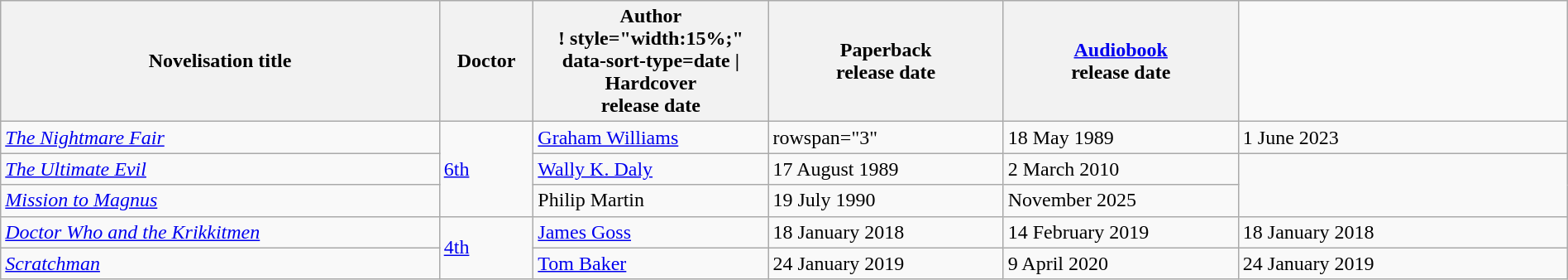<table class="wikitable sortable" style="width:100%;">
<tr>
<th style="width:28%;">Novelisation title<br><noinclude></th>
<th style="width:6%;">Doctor</noinclude></th>
<th style="width:15%;">Author<br><noinclude>! style="width:15%;" data-sort-type=date | Hardcover <br>release date</noinclude></th>
<th style="width:15%;" data-sort-type=date>Paperback <br>release date</th>
<th style="width:15%;" data-sort-type=date><a href='#'>Audiobook</a> <br>release date</th>
</tr>
<tr>
<td><em><a href='#'>The Nightmare Fair</a></em><noinclude></td>
<td rowspan="3"><a href='#'>6th</a></noinclude></td>
<td data-sort-value="Williams, Graham"><a href='#'>Graham Williams</a> <noinclude></td>
<td>rowspan="3" </noinclude></td>
<td>18 May 1989</td>
<td>1 June 2023</td>
</tr>
<tr>
<td><em><a href='#'>The Ultimate Evil</a></em></td>
<td data-sort-value="Daly, Wally K."><a href='#'>Wally K. Daly</a></td>
<td>17 August 1989</td>
<td>2 March 2010</td>
</tr>
<tr>
<td><em><a href='#'>Mission to Magnus</a></em></td>
<td data-sort-value="Martin, Philip">Philip Martin</td>
<td>19 July 1990</td>
<td>November 2025</td>
</tr>
<tr>
<td><em><a href='#'>Doctor Who and the Krikkitmen</a></em></td>
<td rowspan="2"><a href='#'>4th</a></td>
<td data-sort-value="Goss, James"><a href='#'>James Goss</a></td>
<td>18 January 2018</td>
<td>14 February 2019</td>
<td>18 January 2018</td>
</tr>
<tr>
<td><em><a href='#'>Scratchman</a></em></td>
<td data-sort-value="Baker, Tom"><a href='#'>Tom Baker</a><br></td>
<td>24 January 2019</td>
<td>9 April 2020</td>
<td>24 January 2019</td>
</tr>
</table>
